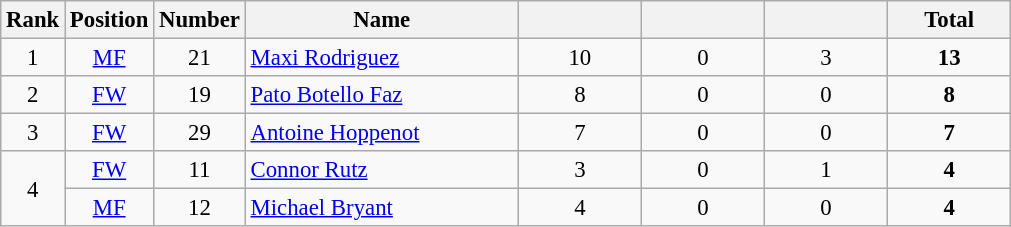<table class="wikitable" style="font-size: 95%; text-align: center;">
<tr>
<th width=30>Rank</th>
<th width=30>Position</th>
<th width=30>Number</th>
<th width=175>Name</th>
<th width=75></th>
<th width=75></th>
<th width=75></th>
<th width=75><strong>Total</strong></th>
</tr>
<tr>
<td>1</td>
<td><a href='#'>MF</a></td>
<td>21</td>
<td align="left"> <a href='#'>Maxi Rodriguez</a></td>
<td>10</td>
<td>0</td>
<td>3</td>
<td><strong>13</strong></td>
</tr>
<tr>
<td>2</td>
<td><a href='#'>FW</a></td>
<td>19</td>
<td align="left"> <a href='#'>Pato Botello Faz</a></td>
<td>8</td>
<td>0</td>
<td>0</td>
<td><strong>8</strong></td>
</tr>
<tr>
<td>3</td>
<td><a href='#'>FW</a></td>
<td>29</td>
<td align="left"> <a href='#'>Antoine Hoppenot</a></td>
<td>7</td>
<td>0</td>
<td>0</td>
<td><strong>7</strong></td>
</tr>
<tr>
<td rowspan="2">4</td>
<td><a href='#'>FW</a></td>
<td>11</td>
<td align="left"> <a href='#'>Connor Rutz</a></td>
<td>3</td>
<td>0</td>
<td>1</td>
<td><strong>4</strong></td>
</tr>
<tr>
<td><a href='#'>MF</a></td>
<td>12</td>
<td align="left"> <a href='#'>Michael Bryant</a></td>
<td>4</td>
<td>0</td>
<td>0</td>
<td><strong>4</strong></td>
</tr>
</table>
